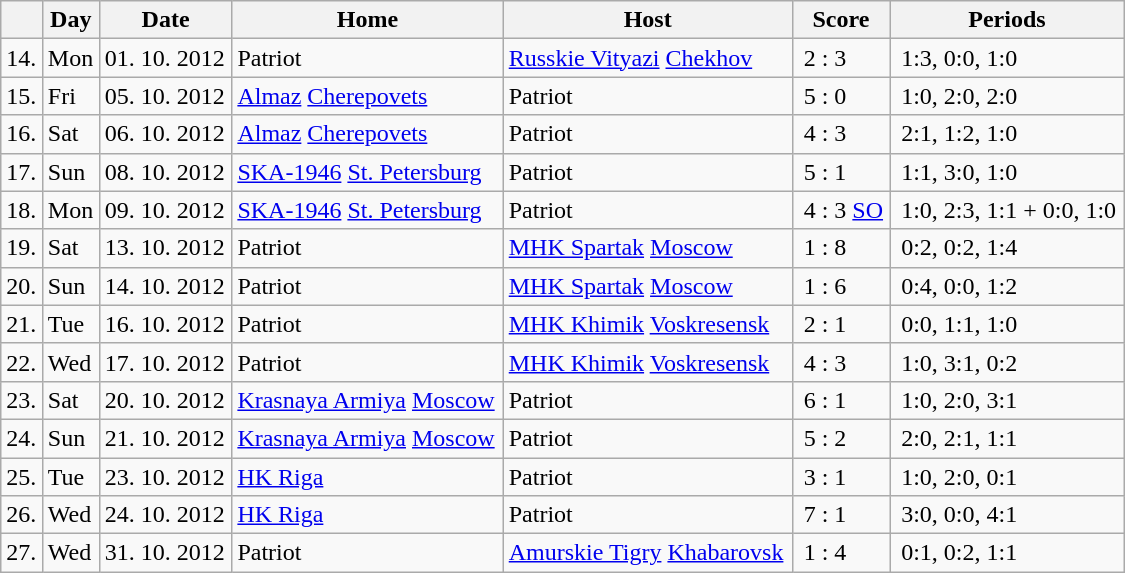<table class="wikitable" width="750" style="font-size:100%;">
<tr>
<th></th>
<th>Day</th>
<th>Date</th>
<th>Home</th>
<th>Host</th>
<th>Score</th>
<th>Periods</th>
</tr>
<tr>
<td>14.</td>
<td>Mon</td>
<td>01. 10. 2012</td>
<td> Patriot</td>
<td> <a href='#'>Russkie Vityazi</a> <a href='#'>Chekhov</a></td>
<td> 2 : 3</td>
<td> 1:3, 0:0, 1:0</td>
</tr>
<tr>
<td>15.</td>
<td>Fri</td>
<td>05. 10. 2012</td>
<td> <a href='#'>Almaz</a> <a href='#'>Cherepovets</a></td>
<td> Patriot</td>
<td> 5 : 0</td>
<td> 1:0, 2:0, 2:0</td>
</tr>
<tr>
<td>16.</td>
<td>Sat</td>
<td>06. 10. 2012</td>
<td> <a href='#'>Almaz</a> <a href='#'>Cherepovets</a></td>
<td> Patriot</td>
<td> 4 : 3</td>
<td> 2:1, 1:2, 1:0</td>
</tr>
<tr>
<td>17.</td>
<td>Sun</td>
<td>08. 10. 2012</td>
<td> <a href='#'>SKA-1946</a> <a href='#'>St. Petersburg</a></td>
<td> Patriot</td>
<td> 5 : 1</td>
<td> 1:1, 3:0, 1:0</td>
</tr>
<tr>
<td>18.</td>
<td>Mon</td>
<td>09. 10. 2012</td>
<td> <a href='#'>SKA-1946</a> <a href='#'>St. Petersburg</a></td>
<td> Patriot</td>
<td> 4 : 3 <a href='#'>SO</a></td>
<td> 1:0, 2:3, 1:1 + 0:0, 1:0</td>
</tr>
<tr>
<td>19.</td>
<td>Sat</td>
<td>13. 10. 2012</td>
<td> Patriot</td>
<td> <a href='#'>MHK Spartak</a> <a href='#'>Moscow</a></td>
<td> 1 : 8</td>
<td> 0:2, 0:2, 1:4</td>
</tr>
<tr>
<td>20.</td>
<td>Sun</td>
<td>14. 10. 2012</td>
<td> Patriot</td>
<td> <a href='#'>MHK Spartak</a> <a href='#'>Moscow</a></td>
<td> 1 : 6</td>
<td> 0:4, 0:0, 1:2</td>
</tr>
<tr>
<td>21.</td>
<td>Tue</td>
<td>16. 10. 2012</td>
<td> Patriot</td>
<td> <a href='#'>MHK Khimik</a> <a href='#'>Voskresensk</a></td>
<td> 2 : 1</td>
<td> 0:0, 1:1, 1:0</td>
</tr>
<tr>
<td>22.</td>
<td>Wed</td>
<td>17. 10. 2012</td>
<td> Patriot</td>
<td> <a href='#'>MHK Khimik</a> <a href='#'>Voskresensk</a></td>
<td> 4 : 3</td>
<td> 1:0, 3:1, 0:2</td>
</tr>
<tr>
<td>23.</td>
<td>Sat</td>
<td>20. 10. 2012</td>
<td> <a href='#'>Krasnaya Armiya</a> <a href='#'>Moscow</a></td>
<td> Patriot</td>
<td> 6 : 1</td>
<td> 1:0, 2:0, 3:1</td>
</tr>
<tr>
<td>24.</td>
<td>Sun</td>
<td>21. 10. 2012</td>
<td> <a href='#'>Krasnaya Armiya</a> <a href='#'>Moscow</a></td>
<td> Patriot</td>
<td> 5 : 2</td>
<td> 2:0, 2:1, 1:1</td>
</tr>
<tr>
<td>25.</td>
<td>Tue</td>
<td>23. 10. 2012</td>
<td> <a href='#'>HK Riga</a></td>
<td> Patriot</td>
<td> 3 : 1</td>
<td> 1:0, 2:0, 0:1</td>
</tr>
<tr>
<td>26.</td>
<td>Wed</td>
<td>24. 10. 2012</td>
<td> <a href='#'>HK Riga</a></td>
<td> Patriot</td>
<td> 7 : 1</td>
<td> 3:0, 0:0, 4:1</td>
</tr>
<tr>
<td>27.</td>
<td>Wed</td>
<td>31. 10. 2012</td>
<td> Patriot</td>
<td> <a href='#'>Amurskie Tigry</a> <a href='#'>Khabarovsk</a></td>
<td> 1 : 4</td>
<td> 0:1, 0:2, 1:1</td>
</tr>
</table>
